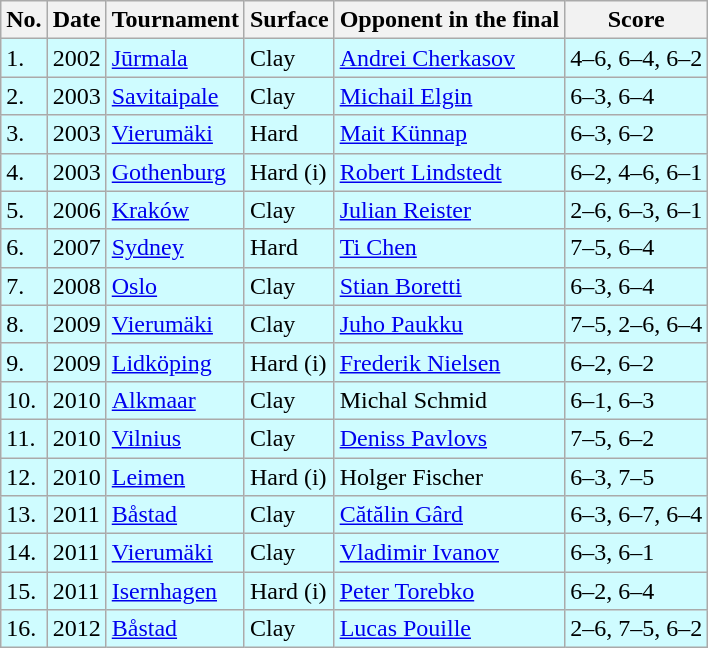<table class="wikitable">
<tr>
<th>No.</th>
<th>Date</th>
<th>Tournament</th>
<th>Surface</th>
<th>Opponent in the final</th>
<th>Score</th>
</tr>
<tr bgcolor="CFFCFF">
<td>1.</td>
<td>2002</td>
<td> <a href='#'>Jūrmala</a></td>
<td>Clay</td>
<td> <a href='#'>Andrei Cherkasov</a></td>
<td>4–6, 6–4, 6–2</td>
</tr>
<tr bgcolor="CFFCFF">
<td>2.</td>
<td>2003</td>
<td> <a href='#'>Savitaipale</a></td>
<td>Clay</td>
<td> <a href='#'>Michail Elgin</a></td>
<td>6–3, 6–4</td>
</tr>
<tr bgcolor="CFFCFF">
<td>3.</td>
<td>2003</td>
<td> <a href='#'>Vierumäki</a></td>
<td>Hard</td>
<td> <a href='#'>Mait Künnap</a></td>
<td>6–3, 6–2</td>
</tr>
<tr bgcolor="CFFCFF">
<td>4.</td>
<td>2003</td>
<td> <a href='#'>Gothenburg</a></td>
<td>Hard (i)</td>
<td> <a href='#'>Robert Lindstedt</a></td>
<td>6–2, 4–6, 6–1</td>
</tr>
<tr bgcolor="CFFCFF">
<td>5.</td>
<td>2006</td>
<td> <a href='#'>Kraków</a></td>
<td>Clay</td>
<td> <a href='#'>Julian Reister</a></td>
<td>2–6, 6–3, 6–1</td>
</tr>
<tr bgcolor="CFFCFF">
<td>6.</td>
<td>2007</td>
<td> <a href='#'>Sydney</a></td>
<td>Hard</td>
<td> <a href='#'>Ti Chen</a></td>
<td>7–5, 6–4</td>
</tr>
<tr bgcolor="CFFCFF">
<td>7.</td>
<td>2008</td>
<td> <a href='#'>Oslo</a></td>
<td>Clay</td>
<td> <a href='#'>Stian Boretti</a></td>
<td>6–3, 6–4</td>
</tr>
<tr bgcolor="CFFCFF">
<td>8.</td>
<td>2009</td>
<td> <a href='#'>Vierumäki</a></td>
<td>Clay</td>
<td> <a href='#'>Juho Paukku</a></td>
<td>7–5, 2–6, 6–4</td>
</tr>
<tr bgcolor="CFFCFF">
<td>9.</td>
<td>2009</td>
<td> <a href='#'>Lidköping</a></td>
<td>Hard (i)</td>
<td> <a href='#'>Frederik Nielsen</a></td>
<td>6–2, 6–2</td>
</tr>
<tr bgcolor="CFFCFF">
<td>10.</td>
<td>2010</td>
<td> <a href='#'>Alkmaar</a></td>
<td>Clay</td>
<td> Michal Schmid</td>
<td>6–1, 6–3</td>
</tr>
<tr bgcolor="CFFCFF">
<td>11.</td>
<td>2010</td>
<td> <a href='#'>Vilnius</a></td>
<td>Clay</td>
<td> <a href='#'>Deniss Pavlovs</a></td>
<td>7–5, 6–2</td>
</tr>
<tr bgcolor="CFFCFF">
<td>12.</td>
<td>2010</td>
<td> <a href='#'>Leimen</a></td>
<td>Hard (i)</td>
<td> Holger Fischer</td>
<td>6–3, 7–5</td>
</tr>
<tr bgcolor="CFFCFF">
<td>13.</td>
<td>2011</td>
<td> <a href='#'>Båstad</a></td>
<td>Clay</td>
<td> <a href='#'>Cătălin Gârd</a></td>
<td>6–3, 6–7, 6–4</td>
</tr>
<tr bgcolor="CFFCFF">
<td>14.</td>
<td>2011</td>
<td> <a href='#'>Vierumäki</a></td>
<td>Clay</td>
<td> <a href='#'>Vladimir Ivanov</a></td>
<td>6–3, 6–1</td>
</tr>
<tr bgcolor="CFFCFF">
<td>15.</td>
<td>2011</td>
<td> <a href='#'>Isernhagen</a></td>
<td>Hard (i)</td>
<td> <a href='#'>Peter Torebko</a></td>
<td>6–2, 6–4</td>
</tr>
<tr bgcolor="CFFCFF">
<td>16.</td>
<td>2012</td>
<td> <a href='#'>Båstad</a></td>
<td>Clay</td>
<td> <a href='#'>Lucas Pouille</a></td>
<td>2–6, 7–5, 6–2</td>
</tr>
</table>
